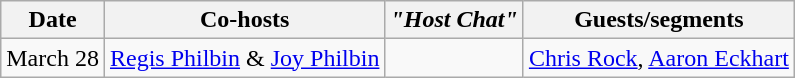<table class="wikitable sortable" style="text-align:center;">
<tr>
<th>Date</th>
<th>Co-hosts</th>
<th><em>"Host Chat"</em></th>
<th>Guests/segments</th>
</tr>
<tr>
<td>March 28</td>
<td><a href='#'>Regis Philbin</a> & <a href='#'>Joy Philbin</a></td>
<td></td>
<td><a href='#'>Chris Rock</a>, <a href='#'>Aaron Eckhart</a></td>
</tr>
</table>
